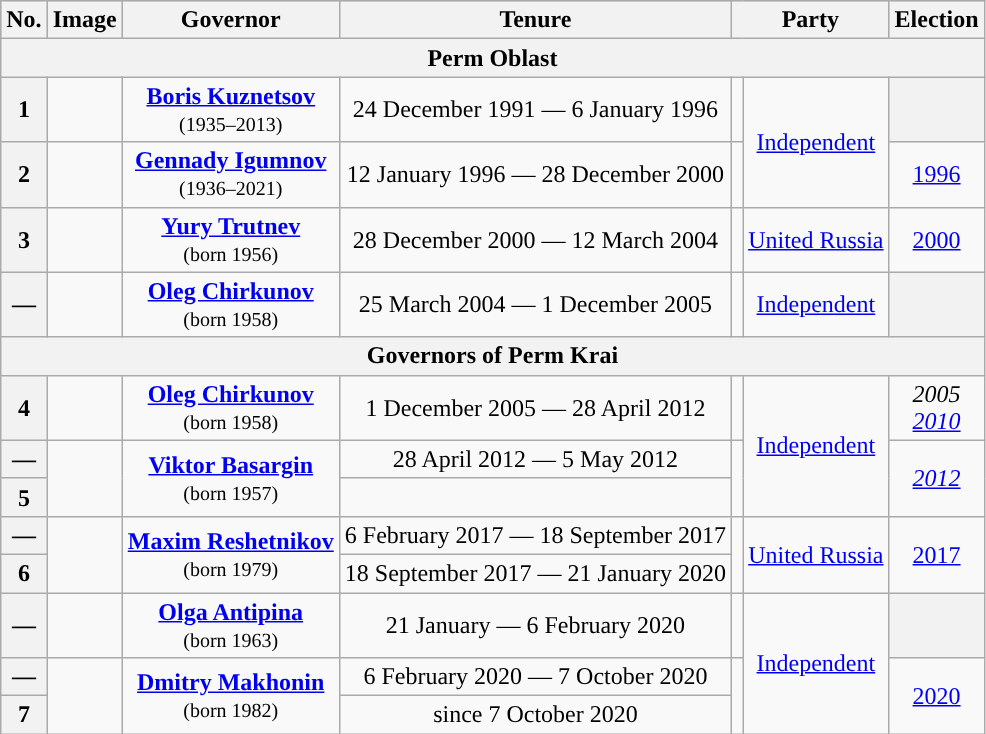<table class="wikitable" style="text-align:center">
<tr style="background:#cccccc" bgcolor=#E6E6AA>
<th>No.</th>
<th>Image</th>
<th>Governor</th>
<th>Tenure</th>
<th colspan="2">Party</th>
<th>Election</th>
</tr>
<tr>
<th colspan=8>Perm Oblast</th>
</tr>
<tr>
<th>1</th>
<td></td>
<td><strong><a href='#'>Boris Kuznetsov</a></strong><br><small>(1935–2013)</small></td>
<td>24 December 1991 — 6 January 1996</td>
<td style="background: "></td>
<td rowspan=2><a href='#'>Independent</a></td>
<th></th>
</tr>
<tr>
<th>2</th>
<td></td>
<td><strong><a href='#'>Gennady Igumnov</a></strong><br><small>(1936–2021)</small></td>
<td>12 January 1996 — 28 December 2000</td>
<td style="background: "></td>
<td><a href='#'>1996</a></td>
</tr>
<tr>
<th>3</th>
<td></td>
<td><strong><a href='#'>Yury Trutnev</a></strong><br><small>(born 1956)</small></td>
<td>28 December 2000 — 12 March 2004</td>
<td style="background: "></td>
<td><a href='#'>United Russia</a></td>
<td><a href='#'>2000</a></td>
</tr>
<tr>
<th>—</th>
<td></td>
<td><strong><a href='#'>Oleg Chirkunov</a></strong><br><small>(born 1958)</small></td>
<td>25 March 2004 — 1 December 2005</td>
<td style="background: "></td>
<td><a href='#'>Independent</a></td>
<th></th>
</tr>
<tr>
<th colspan=8>Governors of Perm Krai</th>
</tr>
<tr>
<th>4</th>
<td></td>
<td><strong><a href='#'>Oleg Chirkunov</a></strong><br><small>(born 1958)</small></td>
<td>1 December 2005 — 28 April 2012</td>
<td style="background: "></td>
<td rowspan=3><a href='#'>Independent</a></td>
<td><em>2005</em><br><em><a href='#'>2010</a></em></td>
</tr>
<tr>
<th>—</th>
<td rowspan=2></td>
<td rowspan=2><strong><a href='#'>Viktor Basargin</a></strong><br><small>(born 1957)</small></td>
<td>28 April 2012 — 5 May 2012</td>
<td rowspan=2; style="background: "></td>
<td rowspan=2><em><a href='#'>2012</a></em></td>
</tr>
<tr>
<th>5</th>
<td></td>
</tr>
<tr>
<th>—</th>
<td rowspan=2></td>
<td rowspan=2><strong><a href='#'>Maxim Reshetnikov</a></strong><br><small>(born 1979)</small></td>
<td>6 February 2017 — 18 September 2017</td>
<td rowspan=2; style="background: "></td>
<td rowspan=2><a href='#'>United Russia</a></td>
<td rowspan=2><a href='#'>2017</a></td>
</tr>
<tr>
<th>6</th>
<td>18 September 2017 — 21 January 2020</td>
</tr>
<tr>
<th>—</th>
<td></td>
<td><strong><a href='#'>Olga Antipina</a></strong><br><small>(born 1963)</small></td>
<td>21 January — 6 February 2020</td>
<td style="background: "></td>
<td rowspan="3"><a href='#'>Independent</a></td>
<th></th>
</tr>
<tr>
<th>—</th>
<td rowspan=2></td>
<td rowspan=2><strong><a href='#'>Dmitry Makhonin</a></strong><br><small>(born 1982)</small></td>
<td>6 February 2020 — 7 October 2020</td>
<td rowspan=2; style="background: "></td>
<td rowspan=2><a href='#'>2020</a></td>
</tr>
<tr>
<th>7</th>
<td>since 7 October 2020</td>
</tr>
</table>
